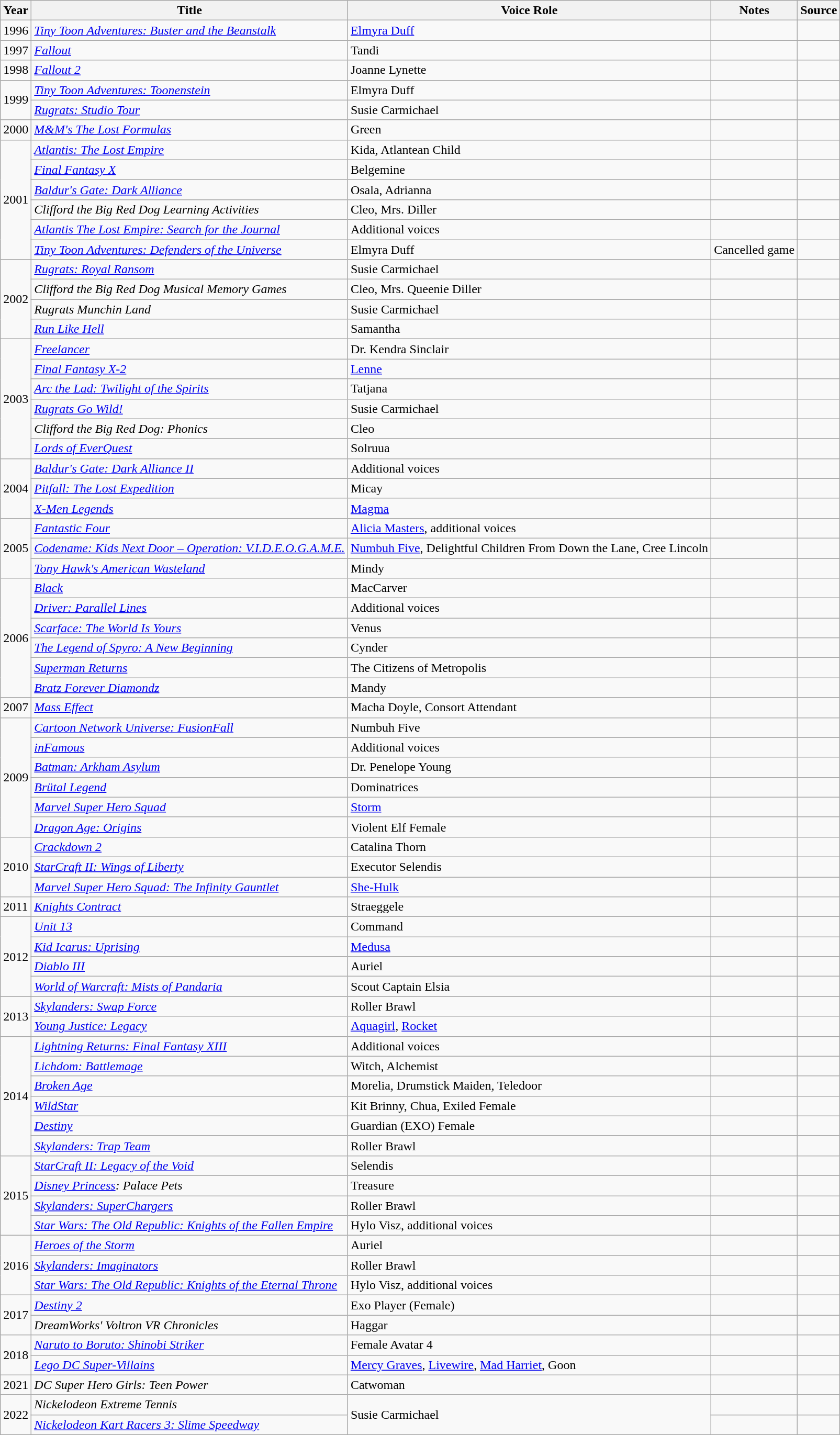<table class="wikitable sortable plainrowheaders">
<tr>
<th>Year</th>
<th>Title</th>
<th>Voice Role</th>
<th class="unsortable">Notes</th>
<th class="unsortable">Source</th>
</tr>
<tr>
<td>1996</td>
<td><em><a href='#'>Tiny Toon Adventures: Buster and the Beanstalk</a></em></td>
<td><a href='#'>Elmyra Duff</a></td>
<td></td>
<td></td>
</tr>
<tr>
<td>1997</td>
<td><em><a href='#'>Fallout</a></em></td>
<td>Tandi</td>
<td></td>
<td></td>
</tr>
<tr>
<td>1998</td>
<td><em><a href='#'>Fallout 2</a></em></td>
<td>Joanne Lynette</td>
<td></td>
<td></td>
</tr>
<tr>
<td rowspan="2">1999</td>
<td><em><a href='#'>Tiny Toon Adventures: Toonenstein</a></em></td>
<td>Elmyra Duff</td>
<td></td>
<td></td>
</tr>
<tr>
<td><em><a href='#'>Rugrats: Studio Tour</a></em></td>
<td>Susie Carmichael</td>
<td></td>
<td></td>
</tr>
<tr>
<td>2000</td>
<td><em><a href='#'>M&M's The Lost Formulas</a></em></td>
<td>Green</td>
<td></td>
</tr>
<tr>
<td rowspan="6">2001</td>
<td><em><a href='#'>Atlantis: The Lost Empire</a></em></td>
<td>Kida, Atlantean Child</td>
<td></td>
<td></td>
</tr>
<tr>
<td><em><a href='#'>Final Fantasy X</a></em></td>
<td>Belgemine</td>
<td></td>
<td></td>
</tr>
<tr>
<td><em><a href='#'>Baldur's Gate: Dark Alliance</a></em></td>
<td>Osala, Adrianna</td>
<td></td>
<td></td>
</tr>
<tr>
<td><em>Clifford the Big Red Dog Learning Activities</em></td>
<td>Cleo, Mrs. Diller</td>
<td></td>
<td></td>
</tr>
<tr>
<td><em><a href='#'>Atlantis The Lost Empire: Search for the Journal</a></em></td>
<td>Additional voices</td>
<td></td>
<td></td>
</tr>
<tr>
<td><em><a href='#'>Tiny Toon Adventures: Defenders of the Universe</a></em></td>
<td>Elmyra Duff</td>
<td>Cancelled game</td>
<td></td>
</tr>
<tr>
<td rowspan="4">2002</td>
<td><em><a href='#'>Rugrats: Royal Ransom</a></em></td>
<td>Susie Carmichael</td>
<td></td>
<td></td>
</tr>
<tr>
<td><em>Clifford the Big Red Dog Musical Memory Games</em></td>
<td>Cleo, Mrs. Queenie Diller</td>
<td></td>
<td></td>
</tr>
<tr>
<td><em>Rugrats Munchin Land</em></td>
<td>Susie Carmichael</td>
<td></td>
<td></td>
</tr>
<tr>
<td><em><a href='#'>Run Like Hell</a></em></td>
<td>Samantha</td>
<td></td>
<td></td>
</tr>
<tr>
<td rowspan="6">2003</td>
<td><em><a href='#'>Freelancer</a></em></td>
<td>Dr. Kendra Sinclair</td>
<td></td>
<td></td>
</tr>
<tr>
<td><em><a href='#'>Final Fantasy X-2</a></em></td>
<td><a href='#'>Lenne</a></td>
<td></td>
<td></td>
</tr>
<tr>
<td><em><a href='#'>Arc the Lad: Twilight of the Spirits</a></em></td>
<td>Tatjana</td>
<td></td>
<td></td>
</tr>
<tr>
<td><em><a href='#'>Rugrats Go Wild!</a></em></td>
<td>Susie Carmichael</td>
<td></td>
<td></td>
</tr>
<tr>
<td><em>Clifford the Big Red Dog: Phonics</em></td>
<td>Cleo</td>
<td></td>
<td></td>
</tr>
<tr>
<td><em><a href='#'>Lords of EverQuest</a></em></td>
<td>Solruua</td>
<td></td>
<td></td>
</tr>
<tr>
<td rowspan="3">2004</td>
<td><em><a href='#'>Baldur's Gate: Dark Alliance II</a></em></td>
<td>Additional voices</td>
<td></td>
<td></td>
</tr>
<tr>
<td><em><a href='#'>Pitfall: The Lost Expedition</a></em></td>
<td>Micay</td>
<td></td>
<td></td>
</tr>
<tr>
<td><em><a href='#'>X-Men Legends</a></em></td>
<td><a href='#'>Magma</a></td>
<td></td>
<td></td>
</tr>
<tr>
<td rowspan="3">2005</td>
<td><em><a href='#'>Fantastic Four</a></em></td>
<td><a href='#'>Alicia Masters</a>, additional voices</td>
<td></td>
<td></td>
</tr>
<tr>
<td><em><a href='#'>Codename: Kids Next Door – Operation: V.I.D.E.O.G.A.M.E.</a></em></td>
<td><a href='#'>Numbuh Five</a>, Delightful Children From Down the Lane, Cree Lincoln</td>
<td></td>
<td></td>
</tr>
<tr>
<td><em><a href='#'>Tony Hawk's American Wasteland</a></em></td>
<td>Mindy</td>
<td></td>
<td></td>
</tr>
<tr>
<td rowspan="6">2006</td>
<td><em><a href='#'>Black</a></em></td>
<td>MacCarver</td>
<td></td>
<td></td>
</tr>
<tr>
<td><em><a href='#'>Driver: Parallel Lines</a></em></td>
<td>Additional voices</td>
<td></td>
<td></td>
</tr>
<tr>
<td><em><a href='#'>Scarface: The World Is Yours</a></em></td>
<td>Venus</td>
<td></td>
<td></td>
</tr>
<tr>
<td data-sort-value="Legend of Spyro: A New Beginning, The"><em><a href='#'>The Legend of Spyro: A New Beginning</a></em></td>
<td>Cynder</td>
<td></td>
<td></td>
</tr>
<tr>
<td><em><a href='#'>Superman Returns</a></em></td>
<td>The Citizens of Metropolis</td>
<td></td>
<td></td>
</tr>
<tr>
<td><em><a href='#'>Bratz Forever Diamondz</a></em></td>
<td>Mandy</td>
<td></td>
<td></td>
</tr>
<tr>
<td>2007</td>
<td><em><a href='#'>Mass Effect</a></em></td>
<td>Macha Doyle, Consort Attendant</td>
<td></td>
<td></td>
</tr>
<tr>
<td rowspan="6">2009</td>
<td><em><a href='#'>Cartoon Network Universe: FusionFall</a></em></td>
<td>Numbuh Five</td>
<td></td>
<td></td>
</tr>
<tr>
<td><em><a href='#'>inFamous</a></em></td>
<td>Additional voices</td>
<td></td>
<td></td>
</tr>
<tr>
<td><em><a href='#'>Batman: Arkham Asylum</a></em></td>
<td>Dr. Penelope Young</td>
<td></td>
<td></td>
</tr>
<tr>
<td><em><a href='#'>Brütal Legend</a></em></td>
<td>Dominatrices</td>
<td></td>
<td></td>
</tr>
<tr>
<td><em><a href='#'>Marvel Super Hero Squad</a></em></td>
<td><a href='#'>Storm</a></td>
<td></td>
<td></td>
</tr>
<tr>
<td><em><a href='#'>Dragon Age: Origins</a></em></td>
<td>Violent Elf Female</td>
<td></td>
<td></td>
</tr>
<tr>
<td rowspan="3">2010</td>
<td><em><a href='#'>Crackdown 2</a></em></td>
<td>Catalina Thorn</td>
<td></td>
<td></td>
</tr>
<tr>
<td><em><a href='#'>StarCraft II: Wings of Liberty</a></em></td>
<td>Executor Selendis</td>
<td></td>
<td></td>
</tr>
<tr>
<td><em><a href='#'>Marvel Super Hero Squad: The Infinity Gauntlet</a></em></td>
<td><a href='#'>She-Hulk</a></td>
<td></td>
<td></td>
</tr>
<tr>
<td>2011</td>
<td><em><a href='#'>Knights Contract</a></em></td>
<td>Straeggele</td>
<td></td>
<td></td>
</tr>
<tr>
<td rowspan="4">2012</td>
<td><em><a href='#'>Unit 13</a></em></td>
<td>Command</td>
<td></td>
<td></td>
</tr>
<tr>
<td><em><a href='#'>Kid Icarus: Uprising</a></em></td>
<td><a href='#'>Medusa</a></td>
<td></td>
<td></td>
</tr>
<tr>
<td><em><a href='#'>Diablo III</a></em></td>
<td>Auriel</td>
<td></td>
<td></td>
</tr>
<tr>
<td><em><a href='#'>World of Warcraft: Mists of Pandaria</a></em></td>
<td>Scout Captain Elsia</td>
<td></td>
<td></td>
</tr>
<tr>
<td rowspan="2">2013</td>
<td><em><a href='#'>Skylanders: Swap Force</a></em></td>
<td>Roller Brawl</td>
<td></td>
<td></td>
</tr>
<tr>
<td><em><a href='#'>Young Justice: Legacy</a></em></td>
<td><a href='#'>Aquagirl</a>, <a href='#'>Rocket</a></td>
<td></td>
<td></td>
</tr>
<tr>
<td rowspan="6">2014</td>
<td><em><a href='#'>Lightning Returns: Final Fantasy XIII</a></em></td>
<td>Additional voices</td>
<td></td>
<td></td>
</tr>
<tr>
<td><em><a href='#'>Lichdom: Battlemage</a></em></td>
<td>Witch, Alchemist</td>
<td></td>
<td></td>
</tr>
<tr>
<td><em><a href='#'>Broken Age</a></em></td>
<td>Morelia, Drumstick Maiden, Teledoor</td>
<td></td>
<td></td>
</tr>
<tr>
<td><em><a href='#'>WildStar</a></em></td>
<td>Kit Brinny, Chua, Exiled Female</td>
<td></td>
<td></td>
</tr>
<tr>
<td><em><a href='#'>Destiny</a></em></td>
<td>Guardian (EXO) Female</td>
<td></td>
<td></td>
</tr>
<tr>
<td><em><a href='#'>Skylanders: Trap Team</a></em></td>
<td>Roller Brawl</td>
<td></td>
<td></td>
</tr>
<tr>
<td rowspan="4">2015</td>
<td><em><a href='#'>StarCraft II: Legacy of the Void</a></em></td>
<td>Selendis</td>
<td></td>
<td></td>
</tr>
<tr>
<td><em><a href='#'>Disney Princess</a>: Palace Pets</em></td>
<td>Treasure</td>
<td></td>
<td></td>
</tr>
<tr>
<td><em><a href='#'>Skylanders: SuperChargers</a></em></td>
<td>Roller Brawl</td>
<td></td>
<td></td>
</tr>
<tr>
<td><em><a href='#'>Star Wars: The Old Republic: Knights of the Fallen Empire</a></em></td>
<td>Hylo Visz, additional voices</td>
<td></td>
<td></td>
</tr>
<tr>
<td rowspan="3">2016</td>
<td><em><a href='#'>Heroes of the Storm</a></em></td>
<td>Auriel</td>
<td></td>
<td></td>
</tr>
<tr>
<td><em><a href='#'>Skylanders: Imaginators</a></em></td>
<td>Roller Brawl</td>
<td></td>
<td></td>
</tr>
<tr>
<td><em><a href='#'>Star Wars: The Old Republic: Knights of the Eternal Throne</a></em></td>
<td>Hylo Visz, additional voices</td>
<td></td>
<td></td>
</tr>
<tr>
<td rowspan="2">2017</td>
<td><em><a href='#'>Destiny 2</a></em></td>
<td>Exo Player (Female)</td>
<td></td>
<td></td>
</tr>
<tr>
<td><em>DreamWorks' Voltron VR Chronicles</em></td>
<td>Haggar</td>
<td></td>
<td></td>
</tr>
<tr>
<td rowspan="2">2018</td>
<td><em><a href='#'>Naruto to Boruto: Shinobi Striker</a></em></td>
<td>Female Avatar 4</td>
<td></td>
<td></td>
</tr>
<tr>
<td><em><a href='#'>Lego DC Super-Villains</a></em></td>
<td><a href='#'>Mercy Graves</a>, <a href='#'>Livewire</a>, <a href='#'>Mad Harriet</a>, Goon</td>
<td></td>
<td></td>
</tr>
<tr>
<td>2021</td>
<td><em>DC Super Hero Girls: Teen Power</em></td>
<td>Catwoman</td>
<td></td>
<td></td>
</tr>
<tr>
<td rowspan="2">2022</td>
<td><em>Nickelodeon Extreme Tennis</em></td>
<td rowspan="2">Susie Carmichael</td>
<td></td>
<td></td>
</tr>
<tr>
<td><em><a href='#'>Nickelodeon Kart Racers 3: Slime Speedway</a></em></td>
<td></td>
<td></td>
</tr>
</table>
